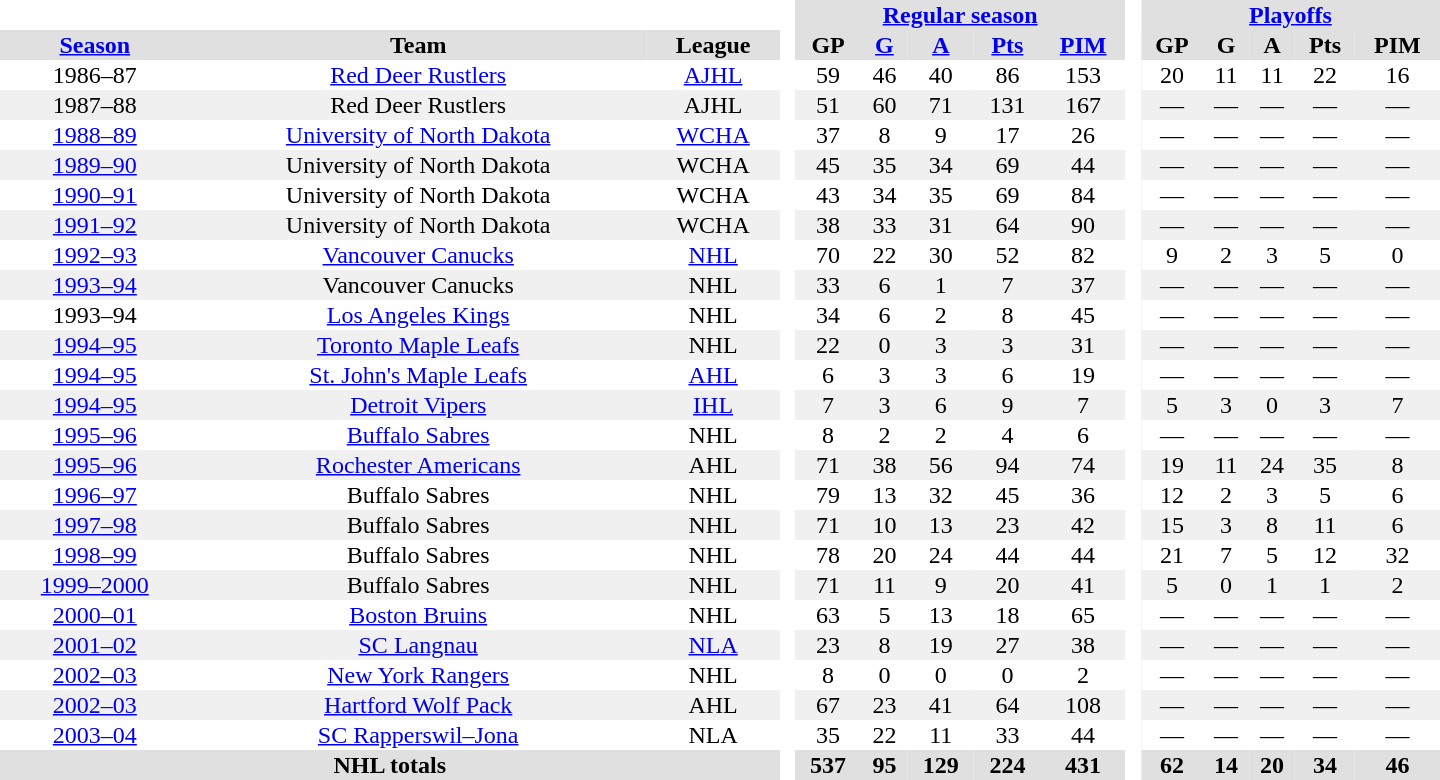<table border="0" cellpadding="1" cellspacing="0" style="text-align:center; width:60em">
<tr bgcolor="#e0e0e0">
<th colspan="3" bgcolor="#ffffff"> </th>
<th rowspan="99" bgcolor="#ffffff"> </th>
<th colspan="5"><a href='#'>Regular season</a></th>
<th rowspan="99" bgcolor="#ffffff"> </th>
<th colspan="5"><a href='#'>Playoffs</a></th>
</tr>
<tr bgcolor="#e0e0e0">
<th><a href='#'>Season</a></th>
<th>Team</th>
<th>League</th>
<th>GP</th>
<th><a href='#'>G</a></th>
<th><a href='#'>A</a></th>
<th><a href='#'>Pts</a></th>
<th><a href='#'>PIM</a></th>
<th>GP</th>
<th>G</th>
<th>A</th>
<th>Pts</th>
<th>PIM</th>
</tr>
<tr>
<td>1986–87</td>
<td><a href='#'>Red Deer Rustlers</a></td>
<td><a href='#'>AJHL</a></td>
<td>59</td>
<td>46</td>
<td>40</td>
<td>86</td>
<td>153</td>
<td>20</td>
<td>11</td>
<td>11</td>
<td>22</td>
<td>16</td>
</tr>
<tr bgcolor="#f0f0f0">
<td>1987–88</td>
<td>Red Deer Rustlers</td>
<td>AJHL</td>
<td>51</td>
<td>60</td>
<td>71</td>
<td>131</td>
<td>167</td>
<td>—</td>
<td>—</td>
<td>—</td>
<td>—</td>
<td>—</td>
</tr>
<tr>
<td><a href='#'>1988–89</a></td>
<td><a href='#'>University of North Dakota</a></td>
<td><a href='#'>WCHA</a></td>
<td>37</td>
<td>8</td>
<td>9</td>
<td>17</td>
<td>26</td>
<td>—</td>
<td>—</td>
<td>—</td>
<td>—</td>
<td>—</td>
</tr>
<tr bgcolor="#f0f0f0">
<td><a href='#'>1989–90</a></td>
<td>University of North Dakota</td>
<td>WCHA</td>
<td>45</td>
<td>35</td>
<td>34</td>
<td>69</td>
<td>44</td>
<td>—</td>
<td>—</td>
<td>—</td>
<td>—</td>
<td>—</td>
</tr>
<tr>
<td><a href='#'>1990–91</a></td>
<td>University of North Dakota</td>
<td>WCHA</td>
<td>43</td>
<td>34</td>
<td>35</td>
<td>69</td>
<td>84</td>
<td>—</td>
<td>—</td>
<td>—</td>
<td>—</td>
<td>—</td>
</tr>
<tr bgcolor="#f0f0f0">
<td><a href='#'>1991–92</a></td>
<td>University of North Dakota</td>
<td>WCHA</td>
<td>38</td>
<td>33</td>
<td>31</td>
<td>64</td>
<td>90</td>
<td>—</td>
<td>—</td>
<td>—</td>
<td>—</td>
<td>—</td>
</tr>
<tr>
<td><a href='#'>1992–93</a></td>
<td><a href='#'>Vancouver Canucks</a></td>
<td><a href='#'>NHL</a></td>
<td>70</td>
<td>22</td>
<td>30</td>
<td>52</td>
<td>82</td>
<td>9</td>
<td>2</td>
<td>3</td>
<td>5</td>
<td>0</td>
</tr>
<tr bgcolor="#f0f0f0">
<td><a href='#'>1993–94</a></td>
<td>Vancouver Canucks</td>
<td>NHL</td>
<td>33</td>
<td>6</td>
<td>1</td>
<td>7</td>
<td>37</td>
<td>—</td>
<td>—</td>
<td>—</td>
<td>—</td>
<td>—</td>
</tr>
<tr>
<td>1993–94</td>
<td><a href='#'>Los Angeles Kings</a></td>
<td>NHL</td>
<td>34</td>
<td>6</td>
<td>2</td>
<td>8</td>
<td>45</td>
<td>—</td>
<td>—</td>
<td>—</td>
<td>—</td>
<td>—</td>
</tr>
<tr bgcolor="#f0f0f0">
<td><a href='#'>1994–95</a></td>
<td><a href='#'>Toronto Maple Leafs</a></td>
<td>NHL</td>
<td>22</td>
<td>0</td>
<td>3</td>
<td>3</td>
<td>31</td>
<td>—</td>
<td>—</td>
<td>—</td>
<td>—</td>
<td>—</td>
</tr>
<tr>
<td><a href='#'>1994–95</a></td>
<td><a href='#'>St. John's Maple Leafs</a></td>
<td><a href='#'>AHL</a></td>
<td>6</td>
<td>3</td>
<td>3</td>
<td>6</td>
<td>19</td>
<td>—</td>
<td>—</td>
<td>—</td>
<td>—</td>
<td>—</td>
</tr>
<tr bgcolor="#f0f0f0">
<td><a href='#'>1994–95</a></td>
<td><a href='#'>Detroit Vipers</a></td>
<td><a href='#'>IHL</a></td>
<td>7</td>
<td>3</td>
<td>6</td>
<td>9</td>
<td>7</td>
<td>5</td>
<td>3</td>
<td>0</td>
<td>3</td>
<td>7</td>
</tr>
<tr>
<td><a href='#'>1995–96</a></td>
<td><a href='#'>Buffalo Sabres</a></td>
<td>NHL</td>
<td>8</td>
<td>2</td>
<td>2</td>
<td>4</td>
<td>6</td>
<td>—</td>
<td>—</td>
<td>—</td>
<td>—</td>
<td>—</td>
</tr>
<tr bgcolor="#f0f0f0">
<td><a href='#'>1995–96</a></td>
<td><a href='#'>Rochester Americans</a></td>
<td>AHL</td>
<td>71</td>
<td>38</td>
<td>56</td>
<td>94</td>
<td>74</td>
<td>19</td>
<td>11</td>
<td>24</td>
<td>35</td>
<td>8</td>
</tr>
<tr>
<td><a href='#'>1996–97</a></td>
<td>Buffalo Sabres</td>
<td>NHL</td>
<td>79</td>
<td>13</td>
<td>32</td>
<td>45</td>
<td>36</td>
<td>12</td>
<td>2</td>
<td>3</td>
<td>5</td>
<td>6</td>
</tr>
<tr bgcolor="#f0f0f0">
<td><a href='#'>1997–98</a></td>
<td>Buffalo Sabres</td>
<td>NHL</td>
<td>71</td>
<td>10</td>
<td>13</td>
<td>23</td>
<td>42</td>
<td>15</td>
<td>3</td>
<td>8</td>
<td>11</td>
<td>6</td>
</tr>
<tr>
<td><a href='#'>1998–99</a></td>
<td>Buffalo Sabres</td>
<td>NHL</td>
<td>78</td>
<td>20</td>
<td>24</td>
<td>44</td>
<td>44</td>
<td>21</td>
<td>7</td>
<td>5</td>
<td>12</td>
<td>32</td>
</tr>
<tr bgcolor="#f0f0f0">
<td><a href='#'>1999–2000</a></td>
<td>Buffalo Sabres</td>
<td>NHL</td>
<td>71</td>
<td>11</td>
<td>9</td>
<td>20</td>
<td>41</td>
<td>5</td>
<td>0</td>
<td>1</td>
<td>1</td>
<td>2</td>
</tr>
<tr>
<td><a href='#'>2000–01</a></td>
<td><a href='#'>Boston Bruins</a></td>
<td>NHL</td>
<td>63</td>
<td>5</td>
<td>13</td>
<td>18</td>
<td>65</td>
<td>—</td>
<td>—</td>
<td>—</td>
<td>—</td>
<td>—</td>
</tr>
<tr bgcolor="#f0f0f0">
<td><a href='#'>2001–02</a></td>
<td><a href='#'>SC Langnau</a></td>
<td><a href='#'>NLA</a></td>
<td>23</td>
<td>8</td>
<td>19</td>
<td>27</td>
<td>38</td>
<td>—</td>
<td>—</td>
<td>—</td>
<td>—</td>
<td>—</td>
</tr>
<tr>
<td><a href='#'>2002–03</a></td>
<td><a href='#'>New York Rangers</a></td>
<td>NHL</td>
<td>8</td>
<td>0</td>
<td>0</td>
<td>0</td>
<td>2</td>
<td>—</td>
<td>—</td>
<td>—</td>
<td>—</td>
<td>—</td>
</tr>
<tr bgcolor="#f0f0f0">
<td><a href='#'>2002–03</a></td>
<td><a href='#'>Hartford Wolf Pack</a></td>
<td>AHL</td>
<td>67</td>
<td>23</td>
<td>41</td>
<td>64</td>
<td>108</td>
<td>—</td>
<td>—</td>
<td>—</td>
<td>—</td>
<td>—</td>
</tr>
<tr>
<td><a href='#'>2003–04</a></td>
<td><a href='#'>SC Rapperswil–Jona</a></td>
<td>NLA</td>
<td>35</td>
<td>22</td>
<td>11</td>
<td>33</td>
<td>44</td>
<td>—</td>
<td>—</td>
<td>—</td>
<td>—</td>
<td>—</td>
</tr>
<tr bgcolor="#e0e0e0">
<th colspan="3">NHL totals</th>
<th>537</th>
<th>95</th>
<th>129</th>
<th>224</th>
<th>431</th>
<th>62</th>
<th>14</th>
<th>20</th>
<th>34</th>
<th>46</th>
</tr>
</table>
